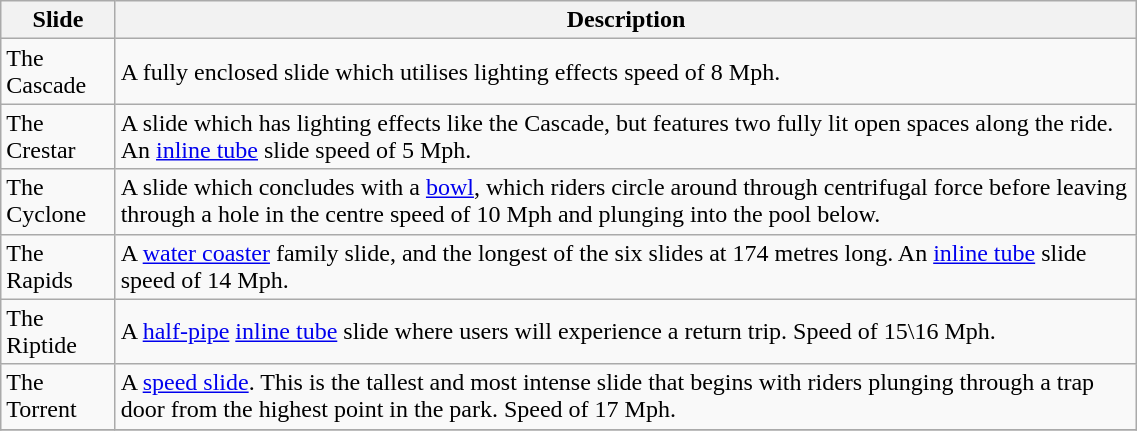<table class="wikitable" style="width:60%;">
<tr>
<th>Slide</th>
<th>Description</th>
</tr>
<tr>
<td>The Cascade</td>
<td>A fully enclosed slide which utilises lighting effects speed of 8 Mph.</td>
</tr>
<tr>
<td>The Crestar</td>
<td>A slide which has lighting effects like the Cascade, but features two fully lit open spaces along the ride. An <a href='#'>inline tube</a> slide speed of 5 Mph.</td>
</tr>
<tr>
<td>The Cyclone</td>
<td>A slide which concludes with a <a href='#'>bowl</a>, which riders circle around through centrifugal force before leaving through a hole in the centre speed of 10 Mph and plunging into the pool below.</td>
</tr>
<tr>
<td>The Rapids</td>
<td>A <a href='#'>water coaster</a> family slide, and the longest of the six slides at 174 metres long. An <a href='#'>inline tube</a> slide speed of 14 Mph.</td>
</tr>
<tr>
<td>The Riptide</td>
<td>A <a href='#'>half-pipe</a> <a href='#'>inline tube</a> slide where users will experience a return trip. Speed of 15\16 Mph.</td>
</tr>
<tr>
<td>The Torrent</td>
<td>A <a href='#'>speed slide</a>. This is the tallest and most intense slide that begins with riders plunging through a trap door from the highest point in the park. Speed of 17 Mph.</td>
</tr>
<tr>
</tr>
</table>
